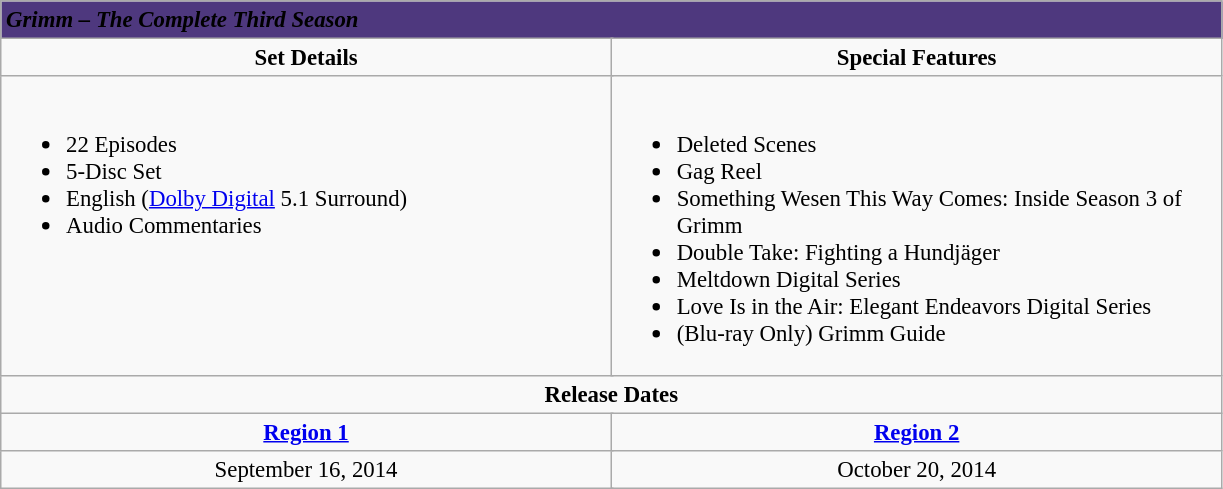<table class="wikitable" style="font-size: 95%;">
<tr style="background:#4E387E;">
<td colspan="6"><span> <strong><em>Grimm – The Complete Third Season</em></strong></span></td>
</tr>
<tr style="vertical-align:top; text-align:center;">
<td style="width:400px;" colspan="3"><strong>Set Details</strong></td>
<td style="width:400px; " colspan="3"><strong>Special Features</strong></td>
</tr>
<tr valign="top">
<td colspan="3" style="text-align:left; width:400px;"><br><ul><li>22 Episodes</li><li>5-Disc Set</li><li>English (<a href='#'>Dolby Digital</a> 5.1 Surround)</li><li>Audio Commentaries</li></ul></td>
<td colspan="3" style="text-align:left; width:400px;"><br><ul><li>Deleted Scenes</li><li>Gag Reel</li><li>Something Wesen This Way Comes: Inside Season 3 of Grimm</li><li>Double Take: Fighting a Hundjäger</li><li>Meltdown Digital Series</li><li>Love Is in the Air: Elegant Endeavors Digital Series</li><li>(Blu-ray Only) Grimm Guide</li></ul></td>
</tr>
<tr>
<td colspan="6" style="text-align:center;"><strong>Release Dates</strong></td>
</tr>
<tr>
<td colspan="3" style="text-align:center;"><strong><a href='#'>Region 1</a></strong></td>
<td colspan="3" style="text-align:center;"><strong><a href='#'>Region 2</a></strong></td>
</tr>
<tr style="text-align:center;">
<td colspan="3">September 16, 2014</td>
<td colspan="3">October 20, 2014</td>
</tr>
</table>
